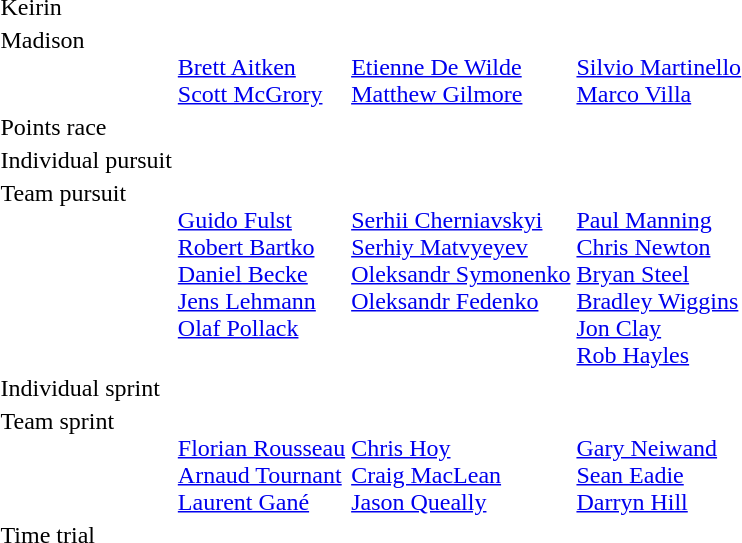<table>
<tr>
<td>Keirin<br></td>
<td></td>
<td></td>
<td></td>
</tr>
<tr valign="top">
<td>Madison<br></td>
<td><br><a href='#'>Brett Aitken</a><br><a href='#'>Scott McGrory</a></td>
<td><br><a href='#'>Etienne De Wilde</a><br><a href='#'>Matthew Gilmore</a></td>
<td><br><a href='#'>Silvio Martinello</a><br><a href='#'>Marco Villa</a></td>
</tr>
<tr>
<td>Points race<br></td>
<td></td>
<td></td>
<td></td>
</tr>
<tr>
<td>Individual pursuit<br></td>
<td></td>
<td></td>
<td></td>
</tr>
<tr valign="top">
<td>Team pursuit <br></td>
<td><br><a href='#'>Guido Fulst</a><br><a href='#'>Robert Bartko</a><br><a href='#'>Daniel Becke</a><br><a href='#'>Jens Lehmann</a><br><a href='#'>Olaf Pollack</a></td>
<td><br><a href='#'>Serhii Cherniavskyi</a><br><a href='#'>Serhiy Matvyeyev</a><br><a href='#'>Oleksandr Symonenko</a><br><a href='#'>Oleksandr Fedenko</a></td>
<td><br><a href='#'>Paul Manning</a><br><a href='#'>Chris Newton</a><br><a href='#'>Bryan Steel</a><br><a href='#'>Bradley Wiggins</a> <br> <a href='#'>Jon Clay</a> <br> <a href='#'>Rob Hayles</a></td>
</tr>
<tr>
<td>Individual sprint<br></td>
<td></td>
<td></td>
<td></td>
</tr>
<tr valign="top">
<td>Team sprint<br></td>
<td><br><a href='#'>Florian Rousseau</a><br><a href='#'>Arnaud Tournant</a><br><a href='#'>Laurent Gané</a></td>
<td><br><a href='#'>Chris Hoy</a><br><a href='#'>Craig MacLean</a><br><a href='#'>Jason Queally</a></td>
<td><br><a href='#'>Gary Neiwand</a><br><a href='#'>Sean Eadie</a><br><a href='#'>Darryn Hill</a></td>
</tr>
<tr>
<td>Time trial<br></td>
<td></td>
<td></td>
<td></td>
</tr>
</table>
